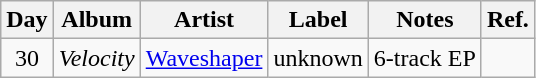<table class="wikitable">
<tr>
<th>Day</th>
<th>Album</th>
<th>Artist</th>
<th>Label</th>
<th>Notes</th>
<th>Ref.</th>
</tr>
<tr>
<td rowspan="1" style="text-align:center;">30</td>
<td><em>Velocity</em></td>
<td><a href='#'>Waveshaper</a></td>
<td>unknown</td>
<td>6-track EP</td>
<td style="text-align:center;"></td>
</tr>
</table>
